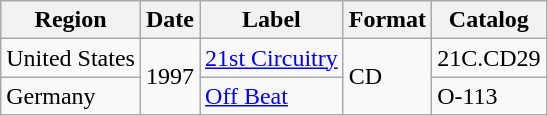<table class="wikitable">
<tr>
<th>Region</th>
<th>Date</th>
<th>Label</th>
<th>Format</th>
<th>Catalog</th>
</tr>
<tr>
<td>United States</td>
<td rowspan="2">1997</td>
<td><a href='#'>21st Circuitry</a></td>
<td rowspan="2">CD</td>
<td>21C.CD29</td>
</tr>
<tr>
<td>Germany</td>
<td><a href='#'>Off Beat</a></td>
<td>O-113</td>
</tr>
</table>
